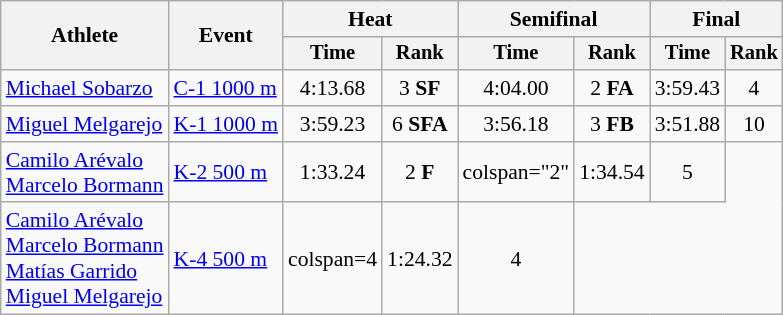<table class=wikitable style=font-size:90%;text-align:center>
<tr>
<th rowspan=2>Athlete</th>
<th rowspan=2>Event</th>
<th colspan=2>Heat</th>
<th colspan=2>Semifinal</th>
<th colspan=2>Final</th>
</tr>
<tr style=font-size:95%>
<th>Time</th>
<th>Rank</th>
<th>Time</th>
<th>Rank</th>
<th>Time</th>
<th>Rank</th>
</tr>
<tr>
<td style="text-align:left"><a href='#'>Michael Sobarzo</a></td>
<td style="text-align:left"><a href='#'>C-1 1000 m</a></td>
<td>4:13.68</td>
<td>3 <strong>SF</strong></td>
<td>4:04.00</td>
<td>2 <strong>FA</strong></td>
<td>3:59.43</td>
<td>4</td>
</tr>
<tr>
<td style="text-align:left"><a href='#'>Miguel Melgarejo</a></td>
<td style="text-align:left"><a href='#'>K-1 1000 m</a></td>
<td>3:59.23</td>
<td>6 <strong>SFA</strong></td>
<td>3:56.18</td>
<td>3 <strong>FB</strong></td>
<td>3:51.88</td>
<td>10</td>
</tr>
<tr>
<td style="text-align:left"><a href='#'>Camilo Arévalo</a><br><a href='#'>Marcelo Bormann</a></td>
<td style="text-align:left"><a href='#'>K-2 500 m</a></td>
<td>1:33.24</td>
<td>2 <strong>F</strong></td>
<td>colspan="2" </td>
<td>1:34.54</td>
<td>5</td>
</tr>
<tr>
<td style="text-align:left"><a href='#'>Camilo Arévalo</a><br><a href='#'>Marcelo Bormann</a><br><a href='#'>Matías Garrido</a><br><a href='#'>Miguel Melgarejo</a></td>
<td style="text-align:left"><a href='#'>K-4 500 m</a></td>
<td>colspan=4 </td>
<td>1:24.32</td>
<td>4</td>
</tr>
</table>
